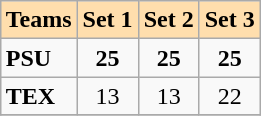<table class="wikitable" align=right>
<tr bgcolor=#ffdead align=center>
<td colspan=1><strong>Teams</strong></td>
<td colspan=1><strong>Set 1</strong></td>
<td colspan=1><strong>Set 2</strong></td>
<td colspan=1><strong>Set 3</strong></td>
</tr>
<tr>
<td><strong>PSU</strong></td>
<td align=center><strong>25</strong></td>
<td align=center><strong>25</strong></td>
<td align=center><strong>25</strong></td>
</tr>
<tr>
<td><strong>TEX</strong></td>
<td align=center>13</td>
<td align=center>13</td>
<td align=center>22</td>
</tr>
<tr>
</tr>
</table>
